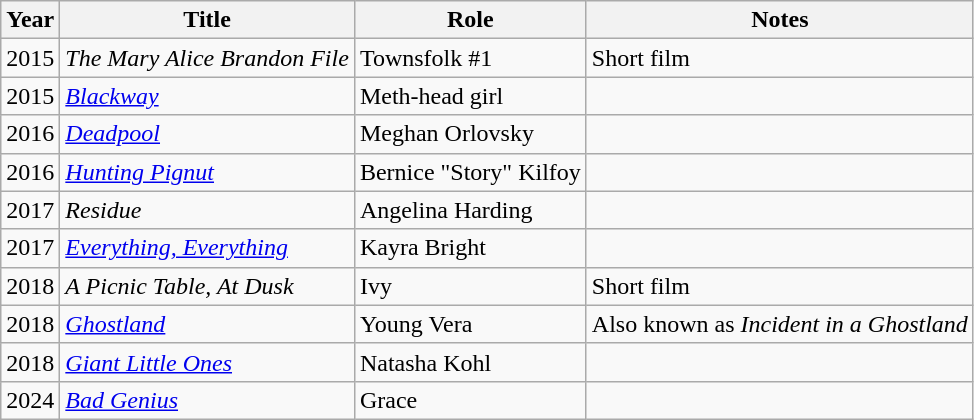<table class="wikitable sortable">
<tr>
<th>Year</th>
<th>Title</th>
<th>Role</th>
<th class="unsortable">Notes</th>
</tr>
<tr>
<td>2015</td>
<td><em>The Mary Alice Brandon File</em></td>
<td>Townsfolk #1</td>
<td>Short film</td>
</tr>
<tr>
<td>2015</td>
<td><em><a href='#'>Blackway</a></em></td>
<td>Meth-head girl</td>
<td></td>
</tr>
<tr>
<td>2016</td>
<td><em><a href='#'>Deadpool</a></em></td>
<td>Meghan Orlovsky</td>
<td></td>
</tr>
<tr>
<td>2016</td>
<td><em><a href='#'>Hunting Pignut</a></em></td>
<td>Bernice "Story" Kilfoy</td>
<td></td>
</tr>
<tr>
<td>2017</td>
<td><em>Residue</em></td>
<td>Angelina Harding</td>
<td></td>
</tr>
<tr>
<td>2017</td>
<td><em><a href='#'>Everything, Everything</a></em></td>
<td>Kayra Bright</td>
<td></td>
</tr>
<tr>
<td>2018</td>
<td><em>A Picnic Table, At Dusk</em></td>
<td>Ivy</td>
<td>Short film</td>
</tr>
<tr>
<td>2018</td>
<td><em><a href='#'>Ghostland</a></em></td>
<td>Young Vera</td>
<td>Also known as <em>Incident in a Ghostland</em></td>
</tr>
<tr>
<td>2018</td>
<td><em><a href='#'>Giant Little Ones</a></em></td>
<td>Natasha Kohl</td>
<td></td>
</tr>
<tr>
<td>2024</td>
<td><em><a href='#'>Bad Genius</a></em></td>
<td>Grace</td>
<td></td>
</tr>
</table>
